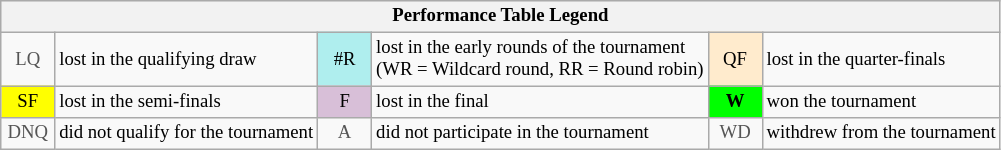<table class="wikitable" style="font-size:78%;">
<tr bgcolor="#efefef">
<th colspan="6">Performance Table Legend</th>
</tr>
<tr>
<td align="center" style="color:#555555;" width="30">LQ</td>
<td>lost in the qualifying draw</td>
<td align="center" style="background:#afeeee;">#R</td>
<td>lost in the early rounds of the tournament<br>(WR = Wildcard round, RR = Round robin)</td>
<td align="center" style="background:#ffebcd;">QF</td>
<td>lost in the quarter-finals</td>
</tr>
<tr>
<td align="center" style="background:yellow;">SF</td>
<td>lost in the semi-finals</td>
<td align="center" style="background:#D8BFD8;">F</td>
<td>lost in the final</td>
<td align="center" style="background:#00ff00;"><strong>W</strong></td>
<td>won the tournament</td>
</tr>
<tr>
<td align="center" style="color:#555555;" width="30">DNQ</td>
<td>did not qualify for the tournament</td>
<td align="center" style="color:#555555;" width="30">A</td>
<td>did not participate in the tournament</td>
<td align="center" style="color:#555555;" width="30">WD</td>
<td>withdrew from the tournament</td>
</tr>
</table>
